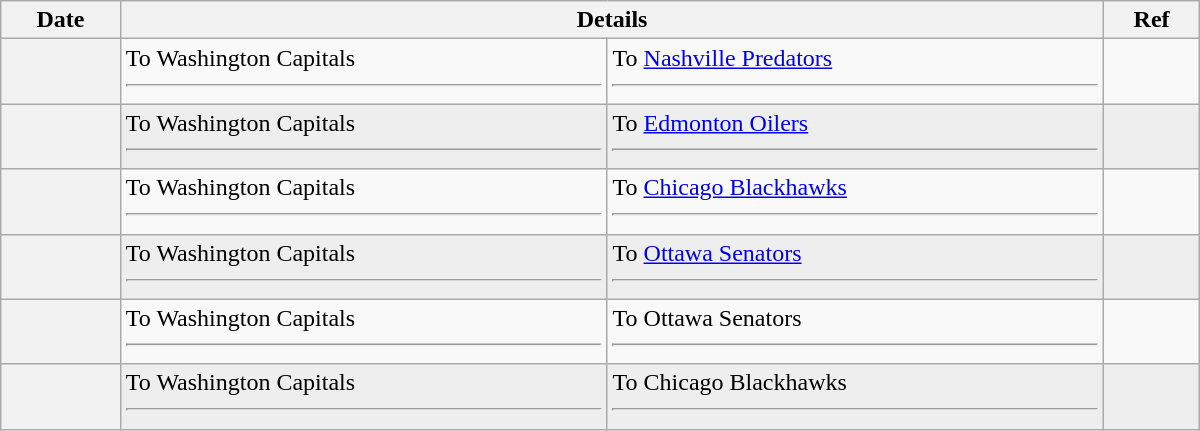<table class="wikitable plainrowheaders" style="width: 50em;">
<tr>
<th scope="col">Date</th>
<th scope="col" colspan="2">Details</th>
<th scope="col">Ref</th>
</tr>
<tr>
<th scope="row"></th>
<td valign="top">To Washington Capitals <hr></td>
<td valign="top">To <a href='#'>Nashville Predators</a> <hr></td>
<td></td>
</tr>
<tr bgcolor="#eeeeee">
<th scope="row"></th>
<td valign="top">To Washington Capitals <hr></td>
<td valign="top">To <a href='#'>Edmonton Oilers</a> <hr></td>
<td></td>
</tr>
<tr>
<th scope="row"></th>
<td valign="top">To Washington Capitals <hr></td>
<td valign="top">To <a href='#'>Chicago Blackhawks</a> <hr></td>
<td></td>
</tr>
<tr bgcolor="#eeeeee">
<th scope="row"></th>
<td valign="top">To Washington Capitals <hr></td>
<td valign="top">To <a href='#'>Ottawa Senators</a> <hr></td>
<td></td>
</tr>
<tr>
<th scope="row"></th>
<td valign="top">To Washington Capitals <hr></td>
<td valign="top">To Ottawa Senators <hr></td>
<td></td>
</tr>
<tr bgcolor="#eeeeee">
<th scope="row"></th>
<td valign="top">To Washington Capitals <hr></td>
<td valign="top">To Chicago Blackhawks <hr></td>
<td></td>
</tr>
</table>
